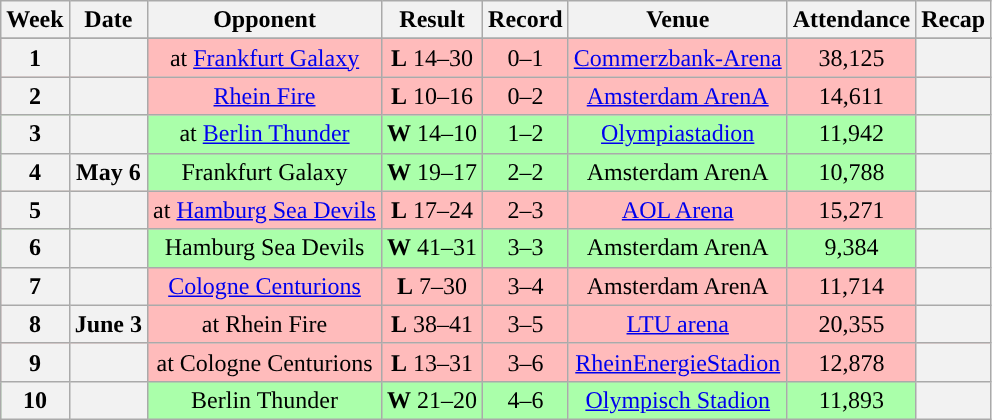<table class="wikitable" style="text-align:center">
<tr>
<th>Week</th>
<th>Date</th>
<th>Opponent</th>
<th>Result</th>
<th>Record</th>
<th>Venue</th>
<th>Attendance</th>
<th>Recap</th>
</tr>
<tr>
</tr>
<tr bgcolor="#fbb">
<th>1</th>
<th></th>
<td>at <a href='#'>Frankfurt Galaxy</a></td>
<td><strong>L</strong> 14–30</td>
<td>0–1</td>
<td><a href='#'>Commerzbank-Arena</a></td>
<td>38,125</td>
<th></th>
</tr>
<tr bgcolor="#fbb">
<th>2</th>
<th></th>
<td><a href='#'>Rhein Fire</a></td>
<td><strong>L</strong> 10–16</td>
<td>0–2</td>
<td><a href='#'>Amsterdam ArenA</a></td>
<td>14,611</td>
<th></th>
</tr>
<tr bgcolor="#afa">
<th>3</th>
<th></th>
<td>at <a href='#'>Berlin Thunder</a></td>
<td><strong>W</strong> 14–10</td>
<td>1–2</td>
<td><a href='#'>Olympiastadion</a></td>
<td>11,942</td>
<th></th>
</tr>
<tr bgcolor="#afa">
<th>4</th>
<th>May 6</th>
<td>Frankfurt Galaxy</td>
<td><strong>W</strong> 19–17</td>
<td>2–2</td>
<td>Amsterdam ArenA</td>
<td>10,788</td>
<th></th>
</tr>
<tr bgcolor="#fbb">
<th>5</th>
<th></th>
<td>at <a href='#'>Hamburg Sea Devils</a></td>
<td><strong>L</strong> 17–24</td>
<td>2–3</td>
<td><a href='#'>AOL Arena</a></td>
<td>15,271</td>
<th></th>
</tr>
<tr bgcolor="#afa">
<th>6</th>
<th></th>
<td>Hamburg Sea Devils</td>
<td><strong>W</strong> 41–31</td>
<td>3–3</td>
<td>Amsterdam ArenA</td>
<td>9,384</td>
<th></th>
</tr>
<tr bgcolor="#fbb">
<th>7</th>
<th></th>
<td><a href='#'>Cologne Centurions</a></td>
<td><strong>L</strong> 7–30</td>
<td>3–4</td>
<td>Amsterdam ArenA</td>
<td>11,714</td>
<th></th>
</tr>
<tr bgcolor="#fbb">
<th>8</th>
<th>June 3</th>
<td>at Rhein Fire</td>
<td><strong>L</strong> 38–41</td>
<td>3–5</td>
<td><a href='#'>LTU arena</a></td>
<td>20,355</td>
<th></th>
</tr>
<tr bgcolor="#fbb">
<th>9</th>
<th></th>
<td>at Cologne Centurions</td>
<td><strong>L</strong> 13–31</td>
<td>3–6</td>
<td><a href='#'>RheinEnergieStadion</a></td>
<td>12,878</td>
<th></th>
</tr>
<tr bgcolor="#afa">
<th>10</th>
<th></th>
<td>Berlin Thunder</td>
<td><strong>W</strong> 21–20</td>
<td>4–6</td>
<td><a href='#'>Olympisch Stadion</a></td>
<td>11,893</td>
<th></th>
</tr>
</table>
